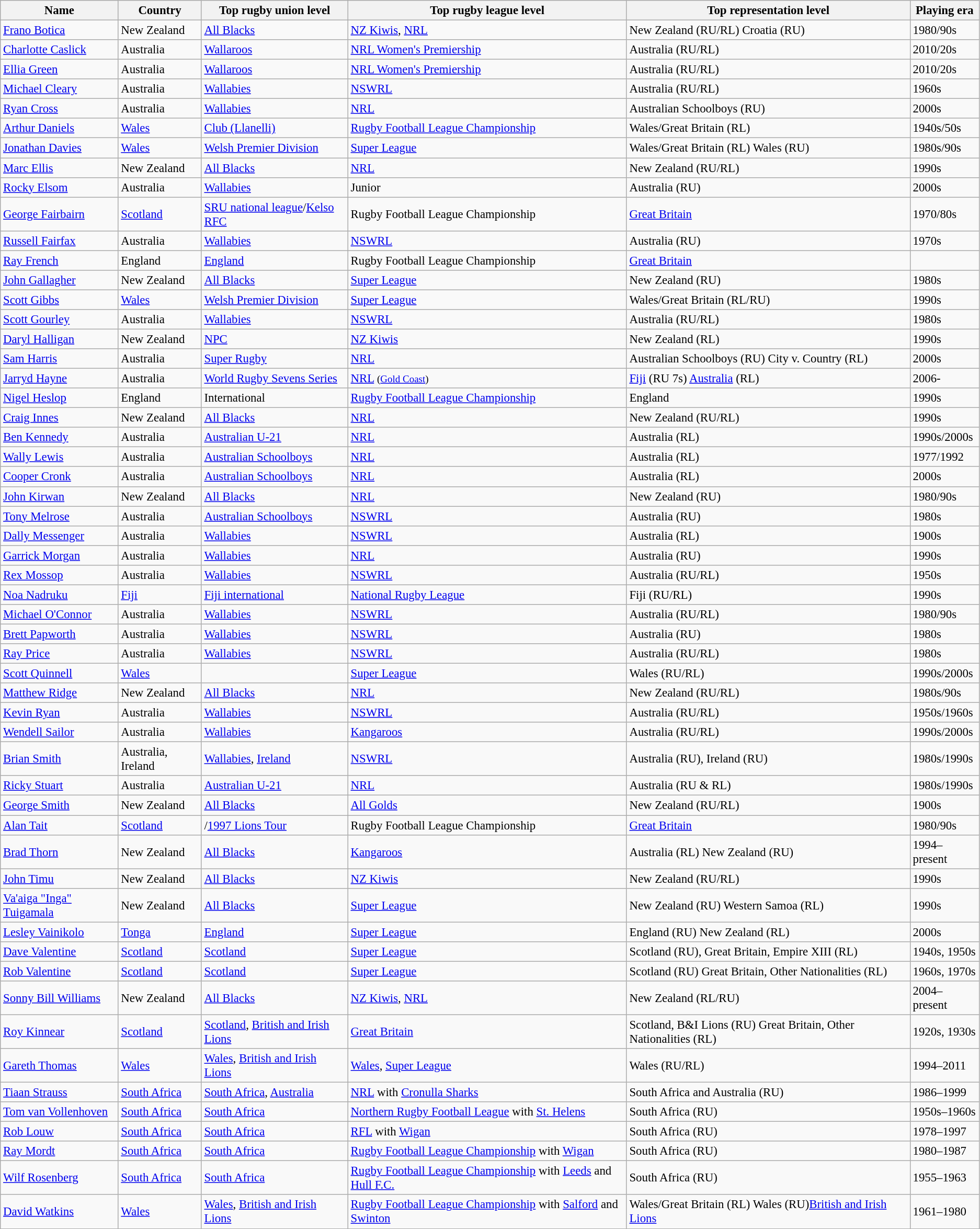<table class="wikitable" style="font-size: 95%;">
<tr>
<th>Name</th>
<th>Country</th>
<th>Top rugby union level</th>
<th>Top rugby league level</th>
<th>Top representation level</th>
<th>Playing era</th>
</tr>
<tr>
<td><a href='#'>Frano Botica</a></td>
<td>New Zealand</td>
<td><a href='#'>All Blacks</a></td>
<td><a href='#'>NZ Kiwis</a>, <a href='#'>NRL</a></td>
<td>New Zealand (RU/RL) Croatia (RU)</td>
<td>1980/90s</td>
</tr>
<tr>
<td><a href='#'>Charlotte Caslick</a></td>
<td>Australia</td>
<td><a href='#'>Wallaroos</a></td>
<td><a href='#'>NRL Women's Premiership</a></td>
<td>Australia (RU/RL)</td>
<td>2010/20s</td>
</tr>
<tr>
<td><a href='#'>Ellia Green</a></td>
<td>Australia</td>
<td><a href='#'>Wallaroos</a></td>
<td><a href='#'>NRL Women's Premiership</a></td>
<td>Australia (RU/RL)</td>
<td>2010/20s</td>
</tr>
<tr>
<td><a href='#'>Michael Cleary</a></td>
<td>Australia</td>
<td><a href='#'>Wallabies</a></td>
<td><a href='#'>NSWRL</a></td>
<td>Australia (RU/RL)</td>
<td>1960s</td>
</tr>
<tr>
<td><a href='#'>Ryan Cross</a></td>
<td>Australia</td>
<td><a href='#'>Wallabies</a></td>
<td><a href='#'>NRL</a></td>
<td>Australian Schoolboys (RU)</td>
<td>2000s</td>
</tr>
<tr>
<td><a href='#'>Arthur Daniels</a></td>
<td><a href='#'>Wales</a></td>
<td><a href='#'>Club (Llanelli)</a></td>
<td><a href='#'>Rugby Football League Championship</a></td>
<td>Wales/Great Britain (RL)</td>
<td>1940s/50s</td>
</tr>
<tr>
<td><a href='#'>Jonathan Davies</a></td>
<td><a href='#'>Wales</a></td>
<td><a href='#'>Welsh Premier Division</a></td>
<td><a href='#'>Super League</a></td>
<td>Wales/Great Britain (RL) Wales (RU)</td>
<td>1980s/90s</td>
</tr>
<tr>
<td><a href='#'>Marc Ellis</a></td>
<td>New Zealand</td>
<td><a href='#'>All Blacks</a></td>
<td><a href='#'>NRL</a></td>
<td>New Zealand (RU/RL)</td>
<td>1990s</td>
</tr>
<tr>
<td><a href='#'>Rocky Elsom</a></td>
<td>Australia</td>
<td><a href='#'>Wallabies</a></td>
<td>Junior</td>
<td>Australia (RU)</td>
<td>2000s</td>
</tr>
<tr>
<td><a href='#'>George Fairbairn</a></td>
<td><a href='#'>Scotland</a></td>
<td><a href='#'>SRU national league</a>/<a href='#'>Kelso RFC</a></td>
<td>Rugby Football League Championship</td>
<td><a href='#'>Great Britain</a></td>
<td>1970/80s</td>
</tr>
<tr>
<td><a href='#'>Russell Fairfax</a></td>
<td>Australia</td>
<td><a href='#'>Wallabies</a></td>
<td><a href='#'>NSWRL</a></td>
<td>Australia (RU)</td>
<td>1970s</td>
</tr>
<tr>
<td><a href='#'>Ray French</a></td>
<td>England</td>
<td><a href='#'>England</a></td>
<td>Rugby Football League Championship</td>
<td><a href='#'>Great Britain</a></td>
<td></td>
</tr>
<tr>
<td><a href='#'>John Gallagher</a></td>
<td>New Zealand</td>
<td><a href='#'>All Blacks</a></td>
<td><a href='#'>Super League</a></td>
<td>New Zealand (RU)</td>
<td>1980s</td>
</tr>
<tr>
<td><a href='#'>Scott Gibbs</a></td>
<td><a href='#'>Wales</a></td>
<td><a href='#'>Welsh Premier Division</a></td>
<td><a href='#'>Super League</a></td>
<td>Wales/Great Britain (RL/RU)</td>
<td>1990s</td>
</tr>
<tr>
<td><a href='#'>Scott Gourley</a></td>
<td>Australia</td>
<td><a href='#'>Wallabies</a></td>
<td><a href='#'>NSWRL</a></td>
<td>Australia (RU/RL)</td>
<td>1980s</td>
</tr>
<tr>
<td><a href='#'>Daryl Halligan</a></td>
<td>New Zealand</td>
<td><a href='#'>NPC</a></td>
<td><a href='#'>NZ Kiwis</a></td>
<td>New Zealand (RL)</td>
<td>1990s</td>
</tr>
<tr>
<td><a href='#'>Sam Harris</a></td>
<td>Australia</td>
<td><a href='#'>Super Rugby</a></td>
<td><a href='#'>NRL</a></td>
<td>Australian Schoolboys (RU) City v. Country (RL)</td>
<td>2000s</td>
</tr>
<tr>
<td><a href='#'>Jarryd Hayne</a></td>
<td>Australia</td>
<td><a href='#'>World Rugby Sevens Series</a></td>
<td><a href='#'>NRL</a> <small>(<a href='#'>Gold Coast</a>)</small></td>
<td><a href='#'>Fiji</a> (RU 7s) <a href='#'>Australia</a> (RL)</td>
<td>2006-</td>
</tr>
<tr>
<td><a href='#'>Nigel Heslop</a></td>
<td>England</td>
<td>International</td>
<td><a href='#'>Rugby Football League Championship</a></td>
<td>England</td>
<td>1990s</td>
</tr>
<tr>
<td><a href='#'>Craig Innes</a></td>
<td>New Zealand</td>
<td><a href='#'>All Blacks</a></td>
<td><a href='#'>NRL</a></td>
<td>New Zealand (RU/RL)</td>
<td>1990s</td>
</tr>
<tr>
<td><a href='#'>Ben Kennedy</a></td>
<td>Australia</td>
<td><a href='#'>Australian U-21</a></td>
<td><a href='#'>NRL</a></td>
<td>Australia (RL)</td>
<td>1990s/2000s</td>
</tr>
<tr>
<td><a href='#'>Wally Lewis</a></td>
<td>Australia</td>
<td><a href='#'>Australian Schoolboys</a></td>
<td><a href='#'>NRL</a></td>
<td>Australia (RL)</td>
<td>1977/1992</td>
</tr>
<tr>
<td><a href='#'>Cooper Cronk</a></td>
<td>Australia</td>
<td><a href='#'>Australian Schoolboys</a></td>
<td><a href='#'>NRL</a></td>
<td>Australia (RL)</td>
<td>2000s</td>
</tr>
<tr>
<td><a href='#'>John Kirwan</a></td>
<td>New Zealand</td>
<td><a href='#'>All Blacks</a></td>
<td><a href='#'>NRL</a></td>
<td>New Zealand (RU)</td>
<td>1980/90s</td>
</tr>
<tr>
<td><a href='#'>Tony Melrose</a></td>
<td>Australia</td>
<td><a href='#'>Australian Schoolboys</a></td>
<td><a href='#'>NSWRL</a></td>
<td>Australia (RU)</td>
<td>1980s</td>
</tr>
<tr>
<td><a href='#'>Dally Messenger</a></td>
<td>Australia</td>
<td><a href='#'>Wallabies</a></td>
<td><a href='#'>NSWRL</a></td>
<td>Australia (RL)</td>
<td>1900s</td>
</tr>
<tr>
<td><a href='#'>Garrick Morgan</a></td>
<td>Australia</td>
<td><a href='#'>Wallabies</a></td>
<td><a href='#'>NRL</a></td>
<td>Australia (RU)</td>
<td>1990s</td>
</tr>
<tr>
<td><a href='#'>Rex Mossop</a></td>
<td>Australia</td>
<td><a href='#'>Wallabies</a></td>
<td><a href='#'>NSWRL</a></td>
<td>Australia (RU/RL)</td>
<td>1950s</td>
</tr>
<tr>
<td><a href='#'>Noa Nadruku</a></td>
<td><a href='#'>Fiji</a></td>
<td><a href='#'>Fiji international</a></td>
<td><a href='#'>National Rugby League</a></td>
<td>Fiji (RU/RL)</td>
<td>1990s</td>
</tr>
<tr>
<td><a href='#'>Michael O'Connor</a></td>
<td>Australia</td>
<td><a href='#'>Wallabies</a></td>
<td><a href='#'>NSWRL</a></td>
<td>Australia (RU/RL)</td>
<td>1980/90s</td>
</tr>
<tr>
<td><a href='#'>Brett Papworth</a></td>
<td>Australia</td>
<td><a href='#'>Wallabies</a></td>
<td><a href='#'>NSWRL</a></td>
<td>Australia (RU)</td>
<td>1980s</td>
</tr>
<tr>
<td><a href='#'>Ray Price</a></td>
<td>Australia</td>
<td><a href='#'>Wallabies</a></td>
<td><a href='#'>NSWRL</a></td>
<td>Australia (RU/RL)</td>
<td>1980s</td>
</tr>
<tr>
<td><a href='#'>Scott Quinnell</a></td>
<td><a href='#'>Wales</a></td>
<td></td>
<td><a href='#'>Super League</a></td>
<td>Wales (RU/RL)</td>
<td>1990s/2000s</td>
</tr>
<tr>
<td><a href='#'>Matthew Ridge</a></td>
<td>New Zealand</td>
<td><a href='#'>All Blacks</a></td>
<td><a href='#'>NRL</a></td>
<td>New Zealand (RU/RL)</td>
<td>1980s/90s</td>
</tr>
<tr>
<td><a href='#'>Kevin Ryan</a></td>
<td>Australia</td>
<td><a href='#'>Wallabies</a></td>
<td><a href='#'>NSWRL</a></td>
<td>Australia (RU/RL)</td>
<td>1950s/1960s</td>
</tr>
<tr>
<td><a href='#'>Wendell Sailor</a></td>
<td>Australia</td>
<td><a href='#'>Wallabies</a></td>
<td><a href='#'>Kangaroos</a></td>
<td>Australia (RU/RL)</td>
<td>1990s/2000s</td>
</tr>
<tr>
<td><a href='#'>Brian Smith</a></td>
<td>Australia, Ireland</td>
<td><a href='#'>Wallabies</a>, <a href='#'>Ireland</a></td>
<td><a href='#'>NSWRL</a></td>
<td>Australia (RU), Ireland (RU)</td>
<td>1980s/1990s</td>
</tr>
<tr>
<td><a href='#'>Ricky Stuart</a></td>
<td>Australia</td>
<td><a href='#'>Australian U-21</a></td>
<td><a href='#'>NRL</a></td>
<td>Australia (RU & RL)</td>
<td>1980s/1990s</td>
</tr>
<tr>
<td><a href='#'>George Smith</a></td>
<td>New Zealand</td>
<td><a href='#'>All Blacks</a></td>
<td><a href='#'>All Golds</a></td>
<td>New Zealand (RU/RL)</td>
<td>1900s</td>
</tr>
<tr>
<td><a href='#'>Alan Tait</a></td>
<td><a href='#'>Scotland</a></td>
<td> /<a href='#'>1997 Lions Tour</a></td>
<td>Rugby Football League Championship</td>
<td><a href='#'>Great Britain</a></td>
<td>1980/90s</td>
</tr>
<tr>
<td><a href='#'>Brad Thorn</a></td>
<td>New Zealand</td>
<td><a href='#'>All Blacks</a></td>
<td><a href='#'>Kangaroos</a></td>
<td>Australia (RL) New Zealand (RU)</td>
<td>1994–present</td>
</tr>
<tr>
<td><a href='#'>John Timu</a></td>
<td>New Zealand</td>
<td><a href='#'>All Blacks</a></td>
<td><a href='#'>NZ Kiwis</a></td>
<td>New Zealand (RU/RL)</td>
<td>1990s</td>
</tr>
<tr>
<td><a href='#'>Va'aiga "Inga" Tuigamala</a></td>
<td>New Zealand</td>
<td><a href='#'>All Blacks</a></td>
<td><a href='#'>Super League</a></td>
<td>New Zealand (RU)  Western Samoa (RL)</td>
<td>1990s</td>
</tr>
<tr>
<td><a href='#'>Lesley Vainikolo</a></td>
<td><a href='#'>Tonga</a></td>
<td><a href='#'>England</a></td>
<td><a href='#'>Super League</a></td>
<td>England (RU) New Zealand (RL)</td>
<td>2000s</td>
</tr>
<tr>
<td><a href='#'>Dave Valentine</a></td>
<td><a href='#'>Scotland</a></td>
<td><a href='#'>Scotland</a></td>
<td><a href='#'>Super League</a></td>
<td>Scotland (RU), Great Britain, Empire XIII (RL)</td>
<td>1940s, 1950s</td>
</tr>
<tr>
<td><a href='#'>Rob Valentine</a></td>
<td><a href='#'>Scotland</a></td>
<td><a href='#'>Scotland</a></td>
<td><a href='#'>Super League</a></td>
<td>Scotland (RU) Great Britain, Other Nationalities (RL)</td>
<td>1960s, 1970s</td>
</tr>
<tr>
<td><a href='#'>Sonny Bill Williams</a></td>
<td>New Zealand</td>
<td><a href='#'>All Blacks</a></td>
<td><a href='#'>NZ Kiwis</a>, <a href='#'>NRL</a></td>
<td>New Zealand (RL/RU)</td>
<td>2004–present</td>
</tr>
<tr>
<td><a href='#'>Roy Kinnear</a></td>
<td><a href='#'>Scotland</a></td>
<td><a href='#'>Scotland</a>, <a href='#'>British and Irish Lions</a></td>
<td><a href='#'>Great Britain</a></td>
<td>Scotland, B&I Lions (RU) Great Britain, Other Nationalities (RL)</td>
<td>1920s, 1930s</td>
</tr>
<tr>
<td><a href='#'>Gareth Thomas</a></td>
<td><a href='#'>Wales</a></td>
<td><a href='#'>Wales</a>, <a href='#'>British and Irish Lions</a></td>
<td><a href='#'>Wales</a>, <a href='#'>Super League</a></td>
<td>Wales (RU/RL)</td>
<td>1994–2011</td>
</tr>
<tr>
<td><a href='#'>Tiaan Strauss</a></td>
<td><a href='#'>South Africa</a></td>
<td><a href='#'>South Africa</a>, <a href='#'>Australia</a></td>
<td><a href='#'>NRL</a> with <a href='#'>Cronulla Sharks</a></td>
<td>South Africa and Australia (RU)</td>
<td>1986–1999</td>
</tr>
<tr>
<td><a href='#'>Tom van Vollenhoven</a></td>
<td><a href='#'>South Africa</a></td>
<td><a href='#'>South Africa</a></td>
<td><a href='#'>Northern Rugby Football League</a> with <a href='#'>St. Helens</a></td>
<td>South Africa (RU)</td>
<td>1950s–1960s</td>
</tr>
<tr>
<td><a href='#'>Rob Louw</a></td>
<td><a href='#'>South Africa</a></td>
<td><a href='#'>South Africa</a></td>
<td><a href='#'>RFL</a> with <a href='#'>Wigan</a></td>
<td>South Africa (RU)</td>
<td>1978–1997</td>
</tr>
<tr>
<td><a href='#'>Ray Mordt</a></td>
<td><a href='#'>South Africa</a></td>
<td><a href='#'>South Africa</a></td>
<td><a href='#'>Rugby Football League Championship</a> with <a href='#'>Wigan</a></td>
<td>South Africa (RU)</td>
<td>1980–1987</td>
</tr>
<tr>
<td><a href='#'>Wilf Rosenberg</a></td>
<td><a href='#'>South Africa</a></td>
<td><a href='#'>South Africa</a></td>
<td><a href='#'>Rugby Football League Championship</a> with <a href='#'>Leeds</a> and <a href='#'>Hull F.C.</a></td>
<td>South Africa (RU)</td>
<td>1955–1963</td>
</tr>
<tr>
<td><a href='#'>David Watkins</a></td>
<td><a href='#'>Wales</a></td>
<td><a href='#'>Wales</a>, <a href='#'>British and Irish Lions</a></td>
<td><a href='#'>Rugby Football League Championship</a> with <a href='#'>Salford</a> and <a href='#'>Swinton</a></td>
<td>Wales/Great Britain (RL) Wales (RU)<a href='#'>British and Irish Lions</a></td>
<td>1961–1980</td>
</tr>
</table>
